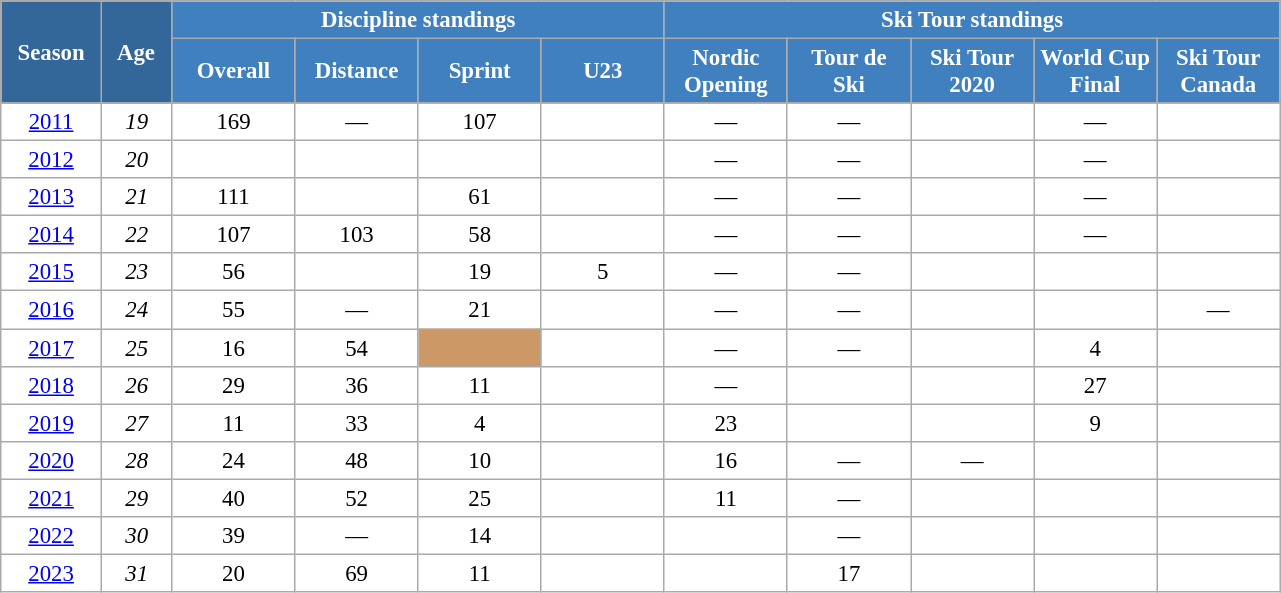<table class="wikitable" style="font-size:95%; text-align:center; border:grey solid 1px; border-collapse:collapse; background:#ffffff;">
<tr>
<th style="background-color:#369; color:white; width:60px;" rowspan="2"> Season </th>
<th style="background-color:#369; color:white; width:40px;" rowspan="2"> Age </th>
<th style="background-color:#4180be; color:white;" colspan="4">Discipline standings</th>
<th style="background-color:#4180be; color:white;" colspan="5">Ski Tour standings</th>
</tr>
<tr>
<th style="background-color:#4180be; color:white; width:75px;">Overall</th>
<th style="background-color:#4180be; color:white; width:75px;">Distance</th>
<th style="background-color:#4180be; color:white; width:75px;">Sprint</th>
<th style="background-color:#4180be; color:white; width:75px;">U23</th>
<th style="background-color:#4180be; color:white; width:75px;">Nordic<br>Opening</th>
<th style="background-color:#4180be; color:white; width:75px;">Tour de<br>Ski</th>
<th style="background-color:#4180be; color:white; width:75px;">Ski Tour<br>2020</th>
<th style="background-color:#4180be; color:white; width:75px;">World Cup<br>Final</th>
<th style="background-color:#4180be; color:white; width:75px;">Ski Tour<br>Canada</th>
</tr>
<tr>
<td><a href='#'>2011</a></td>
<td><em>19</em></td>
<td>169</td>
<td>—</td>
<td>107</td>
<td></td>
<td>—</td>
<td>—</td>
<td></td>
<td>—</td>
<td></td>
</tr>
<tr>
<td><a href='#'>2012</a></td>
<td><em>20</em></td>
<td></td>
<td></td>
<td></td>
<td></td>
<td>—</td>
<td>—</td>
<td></td>
<td>—</td>
<td></td>
</tr>
<tr>
<td><a href='#'>2013</a></td>
<td><em>21</em></td>
<td>111</td>
<td></td>
<td>61</td>
<td></td>
<td>—</td>
<td>—</td>
<td></td>
<td>—</td>
<td></td>
</tr>
<tr>
<td><a href='#'>2014</a></td>
<td><em>22</em></td>
<td>107</td>
<td>103</td>
<td>58</td>
<td></td>
<td>—</td>
<td>—</td>
<td></td>
<td>—</td>
<td></td>
</tr>
<tr>
<td><a href='#'>2015</a></td>
<td><em>23</em></td>
<td>56</td>
<td></td>
<td>19</td>
<td>5</td>
<td>—</td>
<td>—</td>
<td></td>
<td></td>
<td></td>
</tr>
<tr>
<td><a href='#'>2016</a></td>
<td><em>24</em></td>
<td>55</td>
<td>—</td>
<td>21</td>
<td></td>
<td>—</td>
<td>—</td>
<td></td>
<td></td>
<td>—</td>
</tr>
<tr>
<td><a href='#'>2017</a></td>
<td><em>25</em></td>
<td>16</td>
<td>54</td>
<td style="background:#c96;"></td>
<td></td>
<td>—</td>
<td>—</td>
<td></td>
<td>4</td>
<td></td>
</tr>
<tr>
<td><a href='#'>2018</a></td>
<td><em>26</em></td>
<td>29</td>
<td>36</td>
<td>11</td>
<td></td>
<td>—</td>
<td></td>
<td></td>
<td>27</td>
<td></td>
</tr>
<tr>
<td><a href='#'>2019</a></td>
<td><em>27</em></td>
<td>11</td>
<td>33</td>
<td>4</td>
<td></td>
<td>23</td>
<td></td>
<td></td>
<td>9</td>
<td></td>
</tr>
<tr>
<td><a href='#'>2020</a></td>
<td><em>28</em></td>
<td>24</td>
<td>48</td>
<td>10</td>
<td></td>
<td>16</td>
<td>—</td>
<td>—</td>
<td></td>
<td></td>
</tr>
<tr>
<td><a href='#'>2021</a></td>
<td><em>29</em></td>
<td>40</td>
<td>52</td>
<td>25</td>
<td></td>
<td>11</td>
<td>—</td>
<td></td>
<td></td>
<td></td>
</tr>
<tr>
<td><a href='#'>2022</a></td>
<td><em>30</em></td>
<td>39</td>
<td>—</td>
<td>14</td>
<td></td>
<td></td>
<td>—</td>
<td></td>
<td></td>
<td></td>
</tr>
<tr>
<td><a href='#'>2023</a></td>
<td><em>31</em></td>
<td>20</td>
<td>69</td>
<td>11</td>
<td></td>
<td></td>
<td>17</td>
<td></td>
<td></td>
<td></td>
</tr>
</table>
